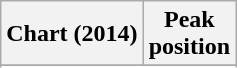<table class="wikitable sortable plainrowheaders" style="text-align:center;">
<tr>
<th>Chart (2014)</th>
<th>Peak<br>position</th>
</tr>
<tr>
</tr>
<tr>
</tr>
<tr>
</tr>
<tr>
</tr>
</table>
